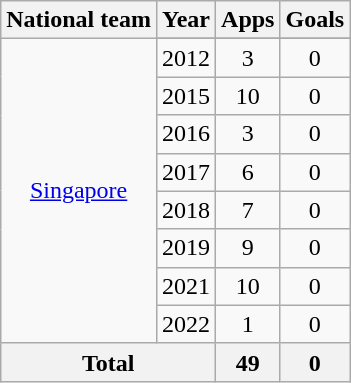<table class="wikitable" style="text-align:center">
<tr>
<th>National team</th>
<th>Year</th>
<th>Apps</th>
<th>Goals</th>
</tr>
<tr>
<td rowspan="9"><a href='#'>Singapore</a></td>
</tr>
<tr>
<td>2012</td>
<td>3</td>
<td>0</td>
</tr>
<tr>
<td>2015</td>
<td>10</td>
<td>0</td>
</tr>
<tr>
<td>2016</td>
<td>3</td>
<td>0</td>
</tr>
<tr>
<td>2017</td>
<td>6</td>
<td>0</td>
</tr>
<tr>
<td>2018</td>
<td>7</td>
<td>0</td>
</tr>
<tr>
<td>2019</td>
<td>9</td>
<td>0</td>
</tr>
<tr>
<td>2021</td>
<td>10</td>
<td>0</td>
</tr>
<tr>
<td>2022</td>
<td>1</td>
<td>0</td>
</tr>
<tr>
<th colspan="2">Total</th>
<th>49</th>
<th>0</th>
</tr>
</table>
